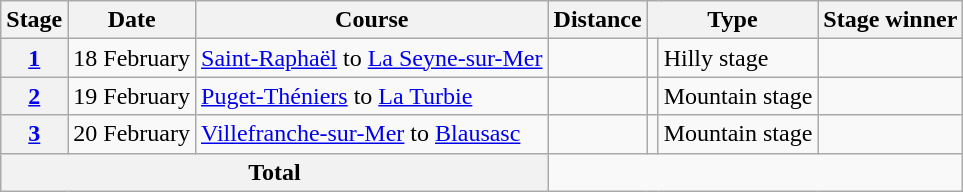<table class="wikitable">
<tr>
<th scope="col">Stage</th>
<th scope="col">Date</th>
<th scope="col">Course</th>
<th scope="col">Distance</th>
<th scope="col" colspan="2">Type</th>
<th scope="col">Stage winner</th>
</tr>
<tr>
<th scope="row"><a href='#'>1</a></th>
<td style="text-align:center;">18 February</td>
<td><a href='#'>Saint-Raphaël</a> to <a href='#'>La Seyne-sur-Mer</a></td>
<td style="text-align:center;"></td>
<td></td>
<td>Hilly stage</td>
<td></td>
</tr>
<tr>
<th scope="row"><a href='#'>2</a></th>
<td style="text-align:center;">19 February</td>
<td><a href='#'>Puget-Théniers</a> to <a href='#'>La Turbie</a></td>
<td style="text-align:center;"></td>
<td></td>
<td>Mountain stage</td>
<td></td>
</tr>
<tr>
<th scope="row"><a href='#'>3</a></th>
<td style="text-align:center;">20 February</td>
<td><a href='#'>Villefranche-sur-Mer</a> to <a href='#'>Blausasc</a></td>
<td style="text-align:center;"></td>
<td></td>
<td>Mountain stage</td>
<td></td>
</tr>
<tr>
<th colspan="3">Total</th>
<td colspan="4" style="text-align:center;"></td>
</tr>
</table>
